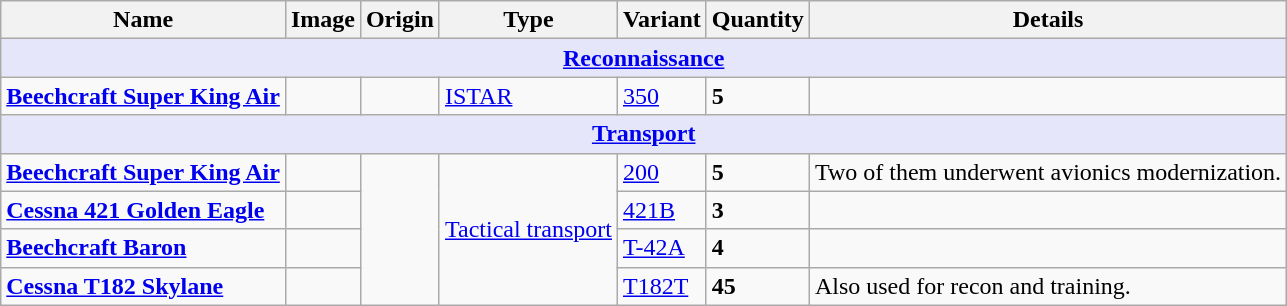<table class="wikitable">
<tr>
<th>Name</th>
<th>Image</th>
<th>Origin</th>
<th>Type</th>
<th>Variant</th>
<th>Quantity</th>
<th>Details</th>
</tr>
<tr>
<th colspan="7" style="align: center; background: lavender;"><a href='#'>Reconnaissance</a></th>
</tr>
<tr>
<td><strong><a href='#'>Beechcraft Super King Air</a></strong></td>
<td></td>
<td></td>
<td><a href='#'>ISTAR</a></td>
<td><a href='#'>350</a></td>
<td><strong>5</strong></td>
<td></td>
</tr>
<tr>
<th colspan="7" style="align: center; background: lavender;"><a href='#'>Transport</a></th>
</tr>
<tr>
<td><strong><a href='#'>Beechcraft Super King Air</a></strong></td>
<td></td>
<td rowspan="4"></td>
<td rowspan="4"><a href='#'>Tactical transport</a></td>
<td><a href='#'>200</a></td>
<td><strong>5</strong></td>
<td>Two of them underwent avionics modernization.</td>
</tr>
<tr>
<td><a href='#'><strong>Cessna 421 Golden Eagle</strong></a></td>
<td></td>
<td><a href='#'>421B</a></td>
<td><strong>3</strong></td>
<td></td>
</tr>
<tr>
<td><strong><a href='#'>Beechcraft Baron</a></strong></td>
<td></td>
<td><a href='#'>T-42A</a></td>
<td><strong>4</strong></td>
<td></td>
</tr>
<tr>
<td><a href='#'><strong>Cessna T182 Skylane</strong></a></td>
<td></td>
<td><a href='#'>T182T</a></td>
<td><strong>45</strong></td>
<td>Also used for recon and training.</td>
</tr>
</table>
